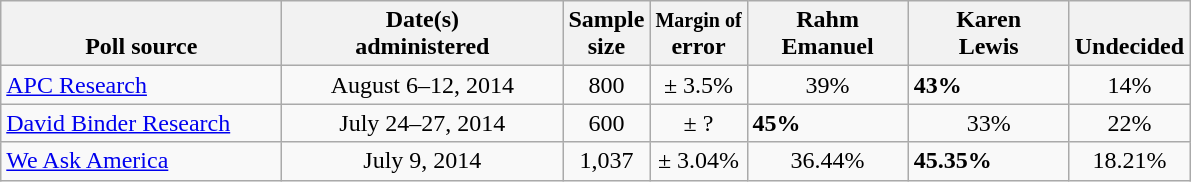<table class="wikitable">
<tr valign= bottom>
<th style="width:180px;">Poll source</th>
<th style="width:180px;">Date(s)<br>administered</th>
<th class=small>Sample<br>size</th>
<th><small>Margin of</small><br>error</th>
<th style="width:100px;">Rahm<br>Emanuel</th>
<th style="width:100px;">Karen<br>Lewis</th>
<th>Undecided</th>
</tr>
<tr>
<td><a href='#'>APC Research</a></td>
<td align=center>August 6–12, 2014</td>
<td align=center>800</td>
<td align=center>± 3.5%</td>
<td align=center>39%</td>
<td><strong>43%</strong></td>
<td align=center>14%</td>
</tr>
<tr>
<td><a href='#'>David Binder Research</a></td>
<td align=center>July 24–27, 2014</td>
<td align=center>600</td>
<td align=center>± ?</td>
<td><strong>45%</strong></td>
<td align=center>33%</td>
<td align=center>22%</td>
</tr>
<tr>
<td><a href='#'>We Ask America</a></td>
<td align=center>July 9, 2014</td>
<td align=center>1,037</td>
<td align=center>± 3.04%</td>
<td align=center>36.44%</td>
<td><strong>45.35%</strong></td>
<td align=center>18.21%</td>
</tr>
</table>
